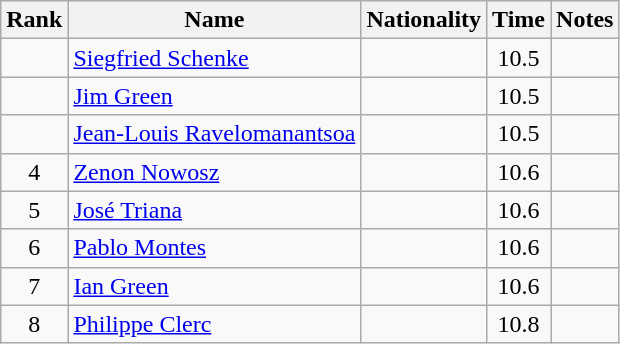<table class="wikitable sortable" style="text-align:center">
<tr>
<th>Rank</th>
<th>Name</th>
<th>Nationality</th>
<th>Time</th>
<th>Notes</th>
</tr>
<tr>
<td></td>
<td align=left><a href='#'>Siegfried Schenke</a></td>
<td align=left></td>
<td>10.5</td>
<td></td>
</tr>
<tr>
<td></td>
<td align=left><a href='#'>Jim Green</a></td>
<td align=left></td>
<td>10.5</td>
<td></td>
</tr>
<tr>
<td></td>
<td align=left><a href='#'>Jean-Louis Ravelomanantsoa</a></td>
<td align=left></td>
<td>10.5</td>
<td></td>
</tr>
<tr>
<td>4</td>
<td align=left><a href='#'>Zenon Nowosz</a></td>
<td align=left></td>
<td>10.6</td>
<td></td>
</tr>
<tr>
<td>5</td>
<td align=left><a href='#'>José Triana</a></td>
<td align=left></td>
<td>10.6</td>
<td></td>
</tr>
<tr>
<td>6</td>
<td align=left><a href='#'>Pablo Montes</a></td>
<td align=left></td>
<td>10.6</td>
<td></td>
</tr>
<tr>
<td>7</td>
<td align=left><a href='#'>Ian Green</a></td>
<td align=left></td>
<td>10.6</td>
<td></td>
</tr>
<tr>
<td>8</td>
<td align=left><a href='#'>Philippe Clerc</a></td>
<td align=left></td>
<td>10.8</td>
<td></td>
</tr>
</table>
